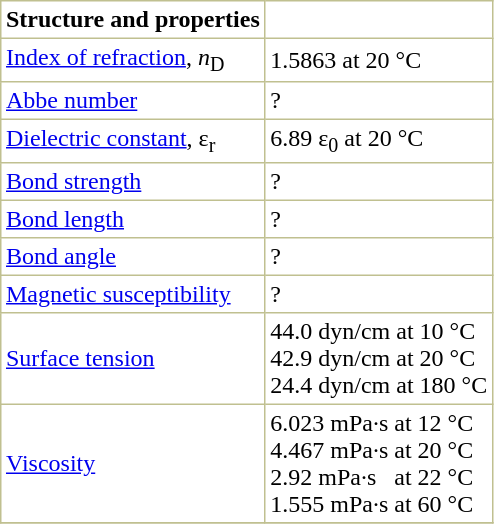<table border="1" cellspacing="0" cellpadding="3" style="margin: 0 0 0 0.5em; background: #FFFFFF; border-collapse: collapse; border-color: #C0C090;">
<tr>
<th>Structure and properties</th>
</tr>
<tr>
<td><a href='#'>Index of refraction</a>, <em>n</em><sub>D</sub></td>
<td>1.5863 at 20 °C </td>
</tr>
<tr>
<td><a href='#'>Abbe number</a></td>
<td>? </td>
</tr>
<tr>
<td><a href='#'>Dielectric constant</a>, ε<sub>r</sub></td>
<td>6.89 ε<sub>0</sub> at 20 °C </td>
</tr>
<tr>
<td><a href='#'>Bond strength</a></td>
<td>? </td>
</tr>
<tr>
<td><a href='#'>Bond length</a></td>
<td>? </td>
</tr>
<tr>
<td><a href='#'>Bond angle</a></td>
<td>? </td>
</tr>
<tr>
<td><a href='#'>Magnetic susceptibility</a></td>
<td>? </td>
</tr>
<tr>
<td><a href='#'>Surface tension</a></td>
<td>44.0 dyn/cm at 10 °C<br>42.9 dyn/cm at 20 °C<br>24.4 dyn/cm at 180 °C</td>
</tr>
<tr>
<td><a href='#'>Viscosity</a></td>
<td>6.023 mPa·s at 12 °C<br>4.467 mPa·s at 20 °C<br>2.92 mPa·s   at 22 °C<br>1.555 mPa·s at 60 °C</td>
</tr>
<tr>
</tr>
</table>
